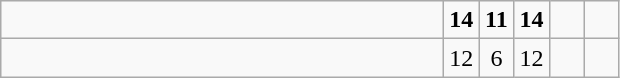<table class="wikitable">
<tr>
<td style="width:18em"><strong></strong></td>
<td align=center style="width:1em"><strong>14</strong></td>
<td align=center style="width:1em"><strong>11</strong></td>
<td align=center style="width:1em"><strong>14</strong></td>
<td align=center style="width:1em"></td>
<td align=center style="width:1em"></td>
</tr>
<tr>
<td style="width:18em"></td>
<td align=center style="width:1em">12</td>
<td align=center style="width:1em">6</td>
<td align=center style="width:1em">12</td>
<td align=center style="width:1em"></td>
<td align=center style="width:1em"></td>
</tr>
</table>
